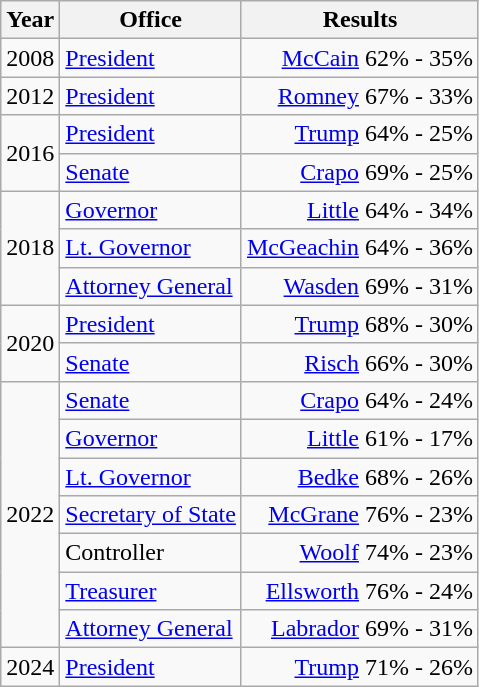<table class=wikitable>
<tr>
<th>Year</th>
<th>Office</th>
<th>Results</th>
</tr>
<tr>
<td>2008</td>
<td><a href='#'>President</a></td>
<td align="right" ><a href='#'>McCain</a> 62% - 35%</td>
</tr>
<tr>
<td>2012</td>
<td><a href='#'>President</a></td>
<td align="right" ><a href='#'>Romney</a> 67% - 33%</td>
</tr>
<tr>
<td rowspan=2>2016</td>
<td><a href='#'>President</a></td>
<td align="right" ><a href='#'>Trump</a> 64% - 25%</td>
</tr>
<tr>
<td><a href='#'>Senate</a></td>
<td align="right" ><a href='#'>Crapo</a> 69% - 25%</td>
</tr>
<tr>
<td rowspan=3>2018</td>
<td><a href='#'>Governor</a></td>
<td align="right" ><a href='#'>Little</a> 64% - 34%</td>
</tr>
<tr>
<td><a href='#'>Lt. Governor</a></td>
<td align="right" ><a href='#'>McGeachin</a> 64% - 36%</td>
</tr>
<tr>
<td><a href='#'>Attorney General</a></td>
<td align="right" ><a href='#'>Wasden</a> 69% - 31%</td>
</tr>
<tr>
<td rowspan=2>2020</td>
<td><a href='#'>President</a></td>
<td align="right" ><a href='#'>Trump</a> 68% - 30%</td>
</tr>
<tr>
<td><a href='#'>Senate</a></td>
<td align="right" ><a href='#'>Risch</a> 66% - 30%</td>
</tr>
<tr>
<td rowspan=7>2022</td>
<td><a href='#'>Senate</a></td>
<td align="right" ><a href='#'>Crapo</a> 64% - 24%</td>
</tr>
<tr>
<td><a href='#'>Governor</a></td>
<td align="right" ><a href='#'>Little</a> 61% - 17%</td>
</tr>
<tr>
<td><a href='#'>Lt. Governor</a></td>
<td align="right" ><a href='#'>Bedke</a> 68% - 26%</td>
</tr>
<tr>
<td><a href='#'>Secretary of State</a></td>
<td align="right" ><a href='#'>McGrane</a> 76% - 23%</td>
</tr>
<tr>
<td>Controller</td>
<td align="right" ><a href='#'>Woolf</a> 74% - 23%</td>
</tr>
<tr>
<td><a href='#'>Treasurer</a></td>
<td align="right" ><a href='#'>Ellsworth</a> 76% - 24%</td>
</tr>
<tr>
<td><a href='#'>Attorney General</a></td>
<td align="right" ><a href='#'>Labrador</a> 69% - 31%</td>
</tr>
<tr>
<td>2024</td>
<td><a href='#'>President</a></td>
<td align="right" ><a href='#'>Trump</a> 71% - 26%</td>
</tr>
</table>
